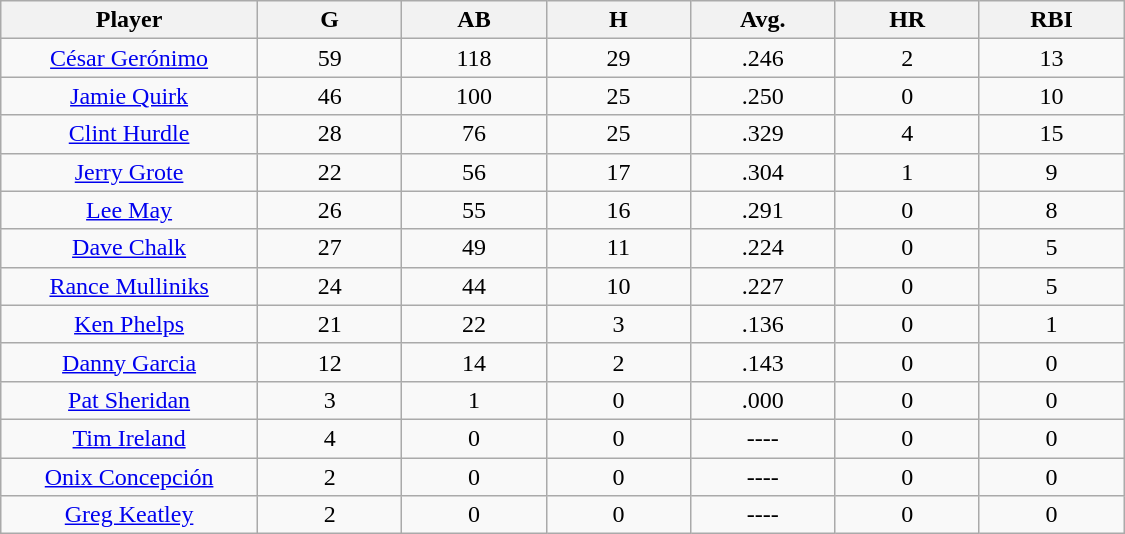<table class="wikitable sortable">
<tr>
<th bgcolor="#DDDDFF" width="16%">Player</th>
<th bgcolor="#DDDDFF" width="9%">G</th>
<th bgcolor="#DDDDFF" width="9%">AB</th>
<th bgcolor="#DDDDFF" width="9%">H</th>
<th bgcolor="#DDDDFF" width="9%">Avg.</th>
<th bgcolor="#DDDDFF" width="9%">HR</th>
<th bgcolor="#DDDDFF" width="9%">RBI</th>
</tr>
<tr align="center">
<td><a href='#'>César Gerónimo</a></td>
<td>59</td>
<td>118</td>
<td>29</td>
<td>.246</td>
<td>2</td>
<td>13</td>
</tr>
<tr align="center">
<td><a href='#'>Jamie Quirk</a></td>
<td>46</td>
<td>100</td>
<td>25</td>
<td>.250</td>
<td>0</td>
<td>10</td>
</tr>
<tr align="center">
<td><a href='#'>Clint Hurdle</a></td>
<td>28</td>
<td>76</td>
<td>25</td>
<td>.329</td>
<td>4</td>
<td>15</td>
</tr>
<tr align=center>
<td><a href='#'>Jerry Grote</a></td>
<td>22</td>
<td>56</td>
<td>17</td>
<td>.304</td>
<td>1</td>
<td>9</td>
</tr>
<tr align=center>
<td><a href='#'>Lee May</a></td>
<td>26</td>
<td>55</td>
<td>16</td>
<td>.291</td>
<td>0</td>
<td>8</td>
</tr>
<tr align=center>
<td><a href='#'>Dave Chalk</a></td>
<td>27</td>
<td>49</td>
<td>11</td>
<td>.224</td>
<td>0</td>
<td>5</td>
</tr>
<tr align=center>
<td><a href='#'>Rance Mulliniks</a></td>
<td>24</td>
<td>44</td>
<td>10</td>
<td>.227</td>
<td>0</td>
<td>5</td>
</tr>
<tr align=center>
<td><a href='#'>Ken Phelps</a></td>
<td>21</td>
<td>22</td>
<td>3</td>
<td>.136</td>
<td>0</td>
<td>1</td>
</tr>
<tr align=center>
<td><a href='#'>Danny Garcia</a></td>
<td>12</td>
<td>14</td>
<td>2</td>
<td>.143</td>
<td>0</td>
<td>0</td>
</tr>
<tr align=center>
<td><a href='#'>Pat Sheridan</a></td>
<td>3</td>
<td>1</td>
<td>0</td>
<td>.000</td>
<td>0</td>
<td>0</td>
</tr>
<tr align=center>
<td><a href='#'>Tim Ireland</a></td>
<td>4</td>
<td>0</td>
<td>0</td>
<td>----</td>
<td>0</td>
<td>0</td>
</tr>
<tr align="center">
<td><a href='#'>Onix Concepción</a></td>
<td>2</td>
<td>0</td>
<td>0</td>
<td>----</td>
<td>0</td>
<td>0</td>
</tr>
<tr align="center">
<td><a href='#'>Greg Keatley</a></td>
<td>2</td>
<td>0</td>
<td>0</td>
<td>----</td>
<td>0</td>
<td>0</td>
</tr>
</table>
